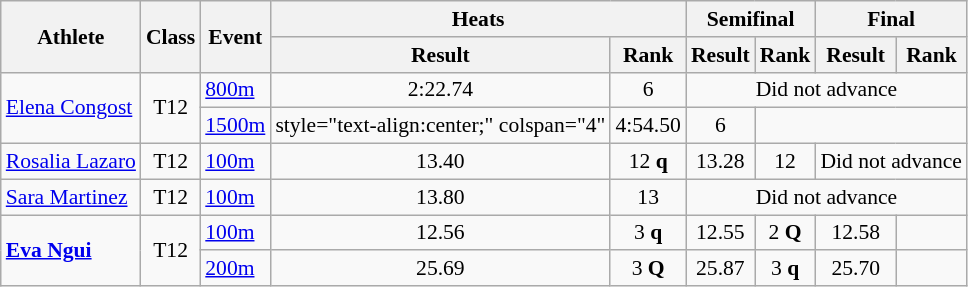<table class=wikitable style="font-size:90%">
<tr>
<th rowspan="2">Athlete</th>
<th rowspan="2">Class</th>
<th rowspan="2">Event</th>
<th colspan="2">Heats</th>
<th colspan="2">Semifinal</th>
<th colspan="2">Final</th>
</tr>
<tr>
<th>Result</th>
<th>Rank</th>
<th>Result</th>
<th>Rank</th>
<th>Result</th>
<th>Rank</th>
</tr>
<tr>
<td rowspan="2"><a href='#'>Elena Congost</a></td>
<td rowspan="2" style="text-align:center;">T12</td>
<td><a href='#'>800m</a></td>
<td style="text-align:center;">2:22.74</td>
<td style="text-align:center;">6</td>
<td style="text-align:center;" colspan="4">Did not advance</td>
</tr>
<tr>
<td><a href='#'>1500m</a></td>
<td>style="text-align:center;" colspan="4" </td>
<td style="text-align:center;">4:54.50</td>
<td style="text-align:center;">6</td>
</tr>
<tr>
<td><a href='#'>Rosalia Lazaro</a></td>
<td style="text-align:center;">T12</td>
<td><a href='#'>100m</a></td>
<td style="text-align:center;">13.40</td>
<td style="text-align:center;">12 <strong>q</strong></td>
<td style="text-align:center;">13.28</td>
<td style="text-align:center;">12</td>
<td style="text-align:center;" colspan="2">Did not advance</td>
</tr>
<tr>
<td><a href='#'>Sara Martinez</a></td>
<td style="text-align:center;">T12</td>
<td><a href='#'>100m</a></td>
<td style="text-align:center;">13.80</td>
<td style="text-align:center;">13</td>
<td style="text-align:center;" colspan="4">Did not advance</td>
</tr>
<tr>
<td rowspan="2"><strong><a href='#'>Eva Ngui</a></strong></td>
<td rowspan="2" style="text-align:center;">T12</td>
<td><a href='#'>100m</a></td>
<td style="text-align:center;">12.56</td>
<td style="text-align:center;">3 <strong>q</strong></td>
<td style="text-align:center;">12.55</td>
<td style="text-align:center;">2 <strong>Q</strong></td>
<td style="text-align:center;">12.58</td>
<td style="text-align:center;"></td>
</tr>
<tr>
<td><a href='#'>200m</a></td>
<td style="text-align:center;">25.69</td>
<td style="text-align:center;">3 <strong>Q</strong></td>
<td style="text-align:center;">25.87</td>
<td style="text-align:center;">3 <strong>q</strong></td>
<td style="text-align:center;">25.70</td>
<td style="text-align:center;"></td>
</tr>
</table>
